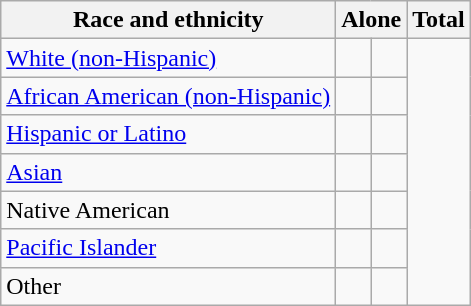<table class="wikitable sortable collapsible"; text-align:right; font-size:80%;">
<tr>
<th>Race and ethnicity</th>
<th colspan="2" data-sort-type=number>Alone</th>
<th colspan="2" data-sort-type=number>Total</th>
</tr>
<tr>
<td><a href='#'>White (non-Hispanic)</a></td>
<td align=right></td>
<td align=right></td>
</tr>
<tr>
<td><a href='#'>African American (non-Hispanic)</a></td>
<td align=right></td>
<td align=right></td>
</tr>
<tr>
<td><a href='#'>Hispanic or Latino</a></td>
<td align=right></td>
<td align=right></td>
</tr>
<tr>
<td><a href='#'>Asian</a></td>
<td align=right></td>
<td align=right></td>
</tr>
<tr>
<td>Native American</td>
<td align=right></td>
<td align=right></td>
</tr>
<tr>
<td><a href='#'>Pacific Islander</a></td>
<td align=right></td>
<td align=right></td>
</tr>
<tr>
<td>Other</td>
<td align=right></td>
<td align=right></td>
</tr>
</table>
